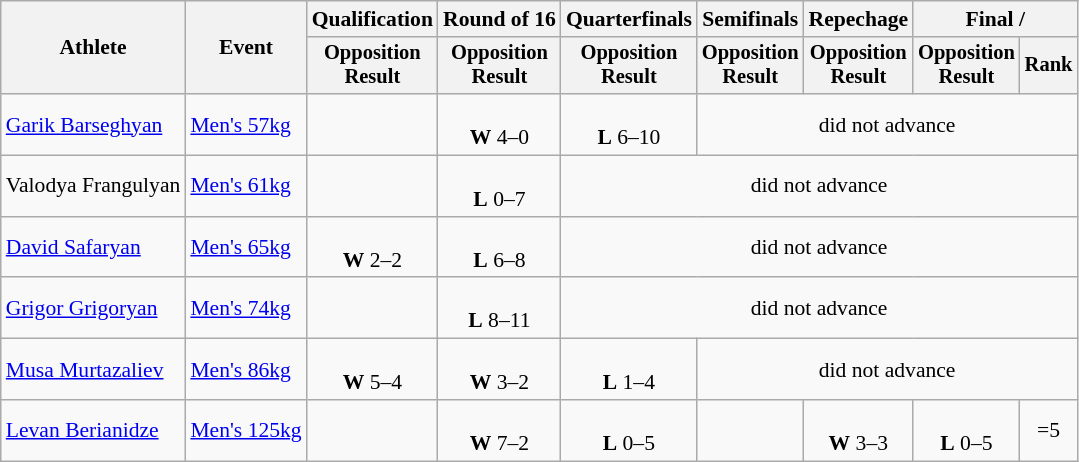<table class="wikitable" style="font-size:90%">
<tr>
<th rowspan="2">Athlete</th>
<th rowspan="2">Event</th>
<th>Qualification</th>
<th>Round of 16</th>
<th>Quarterfinals</th>
<th>Semifinals</th>
<th>Repechage</th>
<th colspan=2>Final / </th>
</tr>
<tr style="font-size:95%">
<th>Opposition<br>Result</th>
<th>Opposition<br>Result</th>
<th>Opposition<br>Result</th>
<th>Opposition<br>Result</th>
<th>Opposition<br>Result</th>
<th>Opposition<br>Result</th>
<th>Rank</th>
</tr>
<tr align=center>
<td align=left><a href='#'>Garik Barseghyan</a></td>
<td align=left><a href='#'>Men's 57kg</a></td>
<td></td>
<td><br><strong>W</strong> 4–0</td>
<td><br><strong>L</strong> 6–10</td>
<td colspan=4>did not advance</td>
</tr>
<tr align=center>
<td align=left>Valodya Frangulyan</td>
<td align=left><a href='#'>Men's 61kg</a></td>
<td></td>
<td><br><strong>L</strong> 0–7</td>
<td colspan=5>did not advance</td>
</tr>
<tr align=center>
<td align=left><a href='#'>David Safaryan</a></td>
<td align=left><a href='#'>Men's 65kg</a></td>
<td><br><strong>W</strong> 2–2</td>
<td><br><strong>L</strong> 6–8</td>
<td colspan=5>did not advance</td>
</tr>
<tr align=center>
<td align=left><a href='#'>Grigor Grigoryan</a></td>
<td align=left><a href='#'>Men's 74kg</a></td>
<td></td>
<td><br><strong>L</strong> 8–11</td>
<td colspan=5>did not advance</td>
</tr>
<tr align=center>
<td align=left><a href='#'>Musa Murtazaliev</a></td>
<td align=left><a href='#'>Men's 86kg</a></td>
<td><br><strong>W</strong> 5–4</td>
<td><br><strong>W</strong> 3–2</td>
<td><br><strong>L</strong> 1–4</td>
<td colspan=4>did not advance</td>
</tr>
<tr align=center>
<td align=left><a href='#'>Levan Berianidze</a></td>
<td align=left><a href='#'>Men's 125kg</a></td>
<td></td>
<td><br><strong>W</strong> 7–2</td>
<td><br><strong>L</strong> 0–5</td>
<td></td>
<td><br><strong>W</strong> 3–3</td>
<td><br><strong>L</strong> 0–5</td>
<td>=5</td>
</tr>
</table>
